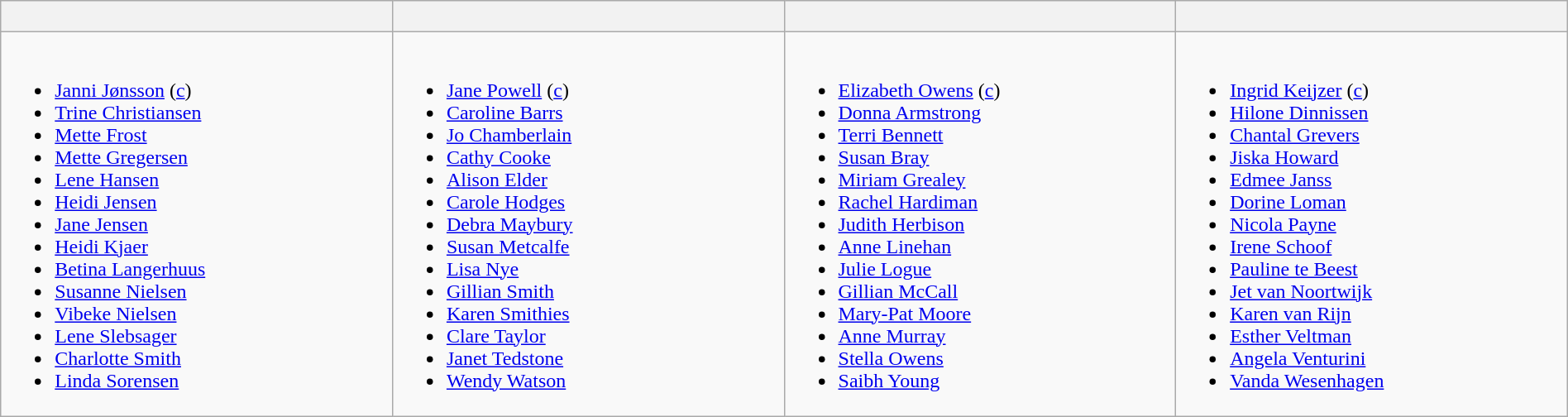<table class="wikitable" width="100%">
<tr>
<th width=25%></th>
<th width=25%><br><small></small></th>
<th width=25%><br><small></small></th>
<th width=25%><br><small></small></th>
</tr>
<tr>
<td valign=top><br><ul><li><a href='#'>Janni Jønsson</a> (<a href='#'>c</a>)</li><li><a href='#'>Trine Christiansen</a></li><li><a href='#'>Mette Frost</a></li><li><a href='#'>Mette Gregersen</a></li><li><a href='#'>Lene Hansen</a></li><li><a href='#'>Heidi Jensen</a></li><li><a href='#'>Jane Jensen</a></li><li><a href='#'>Heidi Kjaer</a></li><li><a href='#'>Betina Langerhuus</a></li><li><a href='#'>Susanne Nielsen</a></li><li><a href='#'>Vibeke Nielsen</a></li><li><a href='#'>Lene Slebsager</a></li><li><a href='#'>Charlotte Smith</a></li><li><a href='#'>Linda Sorensen</a></li></ul></td>
<td valign=top><br><ul><li><a href='#'>Jane Powell</a> (<a href='#'>c</a>)</li><li><a href='#'>Caroline Barrs</a></li><li><a href='#'>Jo Chamberlain</a></li><li><a href='#'>Cathy Cooke</a></li><li><a href='#'>Alison Elder</a></li><li><a href='#'>Carole Hodges</a></li><li><a href='#'>Debra Maybury</a></li><li><a href='#'>Susan Metcalfe</a></li><li><a href='#'>Lisa Nye</a></li><li><a href='#'>Gillian Smith</a></li><li><a href='#'>Karen Smithies</a></li><li><a href='#'>Clare Taylor</a></li><li><a href='#'>Janet Tedstone</a></li><li><a href='#'>Wendy Watson</a></li></ul></td>
<td valign=top><br><ul><li><a href='#'>Elizabeth Owens</a> (<a href='#'>c</a>)</li><li><a href='#'>Donna Armstrong</a></li><li><a href='#'>Terri Bennett</a></li><li><a href='#'>Susan Bray</a></li><li><a href='#'>Miriam Grealey</a></li><li><a href='#'>Rachel Hardiman</a></li><li><a href='#'>Judith Herbison</a></li><li><a href='#'>Anne Linehan</a></li><li><a href='#'>Julie Logue</a></li><li><a href='#'>Gillian McCall</a></li><li><a href='#'>Mary-Pat Moore</a></li><li><a href='#'>Anne Murray</a></li><li><a href='#'>Stella Owens</a></li><li><a href='#'>Saibh Young</a></li></ul></td>
<td valign=top><br><ul><li><a href='#'>Ingrid Keijzer</a> (<a href='#'>c</a>)</li><li><a href='#'>Hilone Dinnissen</a></li><li><a href='#'>Chantal Grevers</a></li><li><a href='#'>Jiska Howard</a></li><li><a href='#'>Edmee Janss</a></li><li><a href='#'>Dorine Loman</a></li><li><a href='#'>Nicola Payne</a></li><li><a href='#'>Irene Schoof</a></li><li><a href='#'>Pauline te Beest</a></li><li><a href='#'>Jet van Noortwijk</a></li><li><a href='#'>Karen van Rijn</a></li><li><a href='#'>Esther Veltman</a></li><li><a href='#'>Angela Venturini</a></li><li><a href='#'>Vanda Wesenhagen</a></li></ul></td>
</tr>
</table>
